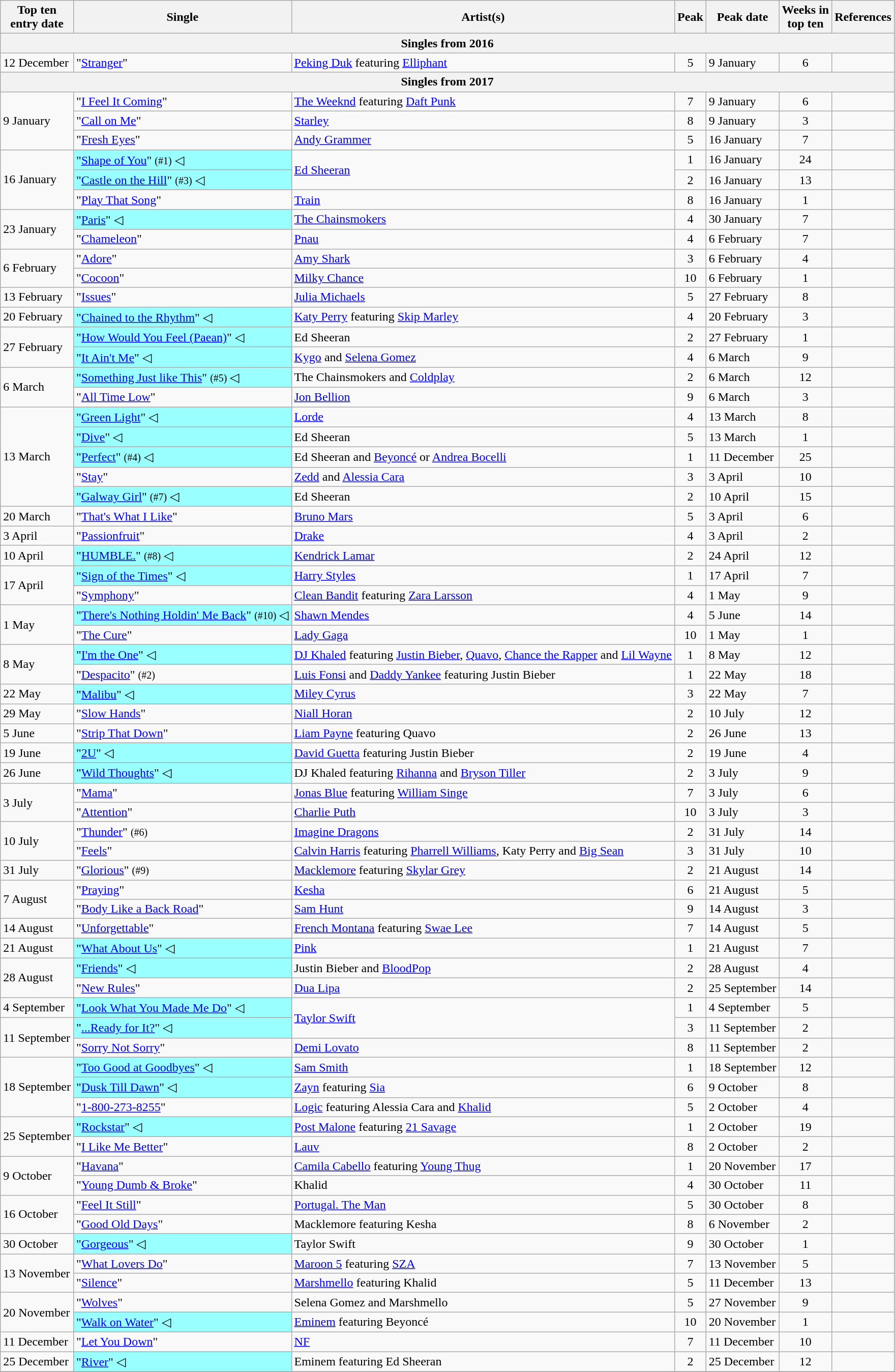<table class="wikitable sortable">
<tr>
<th>Top ten<br>entry date</th>
<th>Single</th>
<th>Artist(s)</th>
<th data-sort-type="number">Peak</th>
<th>Peak date</th>
<th data-sort-type="number">Weeks in<br>top ten</th>
<th>References</th>
</tr>
<tr>
<th colspan=7>Singles from 2016</th>
</tr>
<tr>
<td>12 December</td>
<td>"<a href='#'>Stranger</a>"</td>
<td><a href='#'>Peking Duk</a> featuring <a href='#'>Elliphant</a></td>
<td style="text-align:center;">5</td>
<td>9 January</td>
<td style="text-align:center;">6</td>
<td style="text-align:center;"></td>
</tr>
<tr>
<th colspan=7>Singles from 2017</th>
</tr>
<tr>
<td rowspan=3>9 January</td>
<td>"<a href='#'>I Feel It Coming</a>"</td>
<td><a href='#'>The Weeknd</a> featuring <a href='#'>Daft Punk</a></td>
<td style="text-align:center;">7</td>
<td>9 January</td>
<td style="text-align:center;">6</td>
<td style="text-align:center;"></td>
</tr>
<tr>
<td>"<a href='#'>Call on Me</a>" </td>
<td><a href='#'>Starley</a></td>
<td style="text-align:center;">8</td>
<td>9 January</td>
<td style="text-align:center;">3</td>
<td style="text-align:center;"></td>
</tr>
<tr>
<td>"<a href='#'>Fresh Eyes</a>"</td>
<td><a href='#'>Andy Grammer</a></td>
<td style="text-align:center;">5</td>
<td>16 January</td>
<td style="text-align:center;">7</td>
<td style="text-align:center;"></td>
</tr>
<tr>
<td rowspan=3>16 January</td>
<td style="background:#9ff;">"<a href='#'>Shape of You</a>" <small>(#1)</small> ◁</td>
<td rowspan=2><a href='#'>Ed Sheeran</a></td>
<td style="text-align:center;">1</td>
<td>16 January</td>
<td style="text-align:center;">24</td>
<td style="text-align:center;"></td>
</tr>
<tr>
<td style="background:#9ff;">"<a href='#'>Castle on the Hill</a>" <small>(#3)</small> ◁</td>
<td style="text-align:center;">2</td>
<td>16 January</td>
<td style="text-align:center;">13</td>
<td style="text-align:center;"></td>
</tr>
<tr>
<td>"<a href='#'>Play That Song</a>"</td>
<td><a href='#'>Train</a></td>
<td style="text-align:center;">8</td>
<td>16 January</td>
<td style="text-align:center;">1</td>
<td style="text-align:center;"></td>
</tr>
<tr>
<td rowspan=2>23 January</td>
<td style="background:#9ff;">"<a href='#'>Paris</a>" ◁</td>
<td><a href='#'>The Chainsmokers</a></td>
<td style="text-align:center;">4</td>
<td>30 January</td>
<td style="text-align:center;">7</td>
<td style="text-align:center;"></td>
</tr>
<tr>
<td>"<a href='#'>Chameleon</a>"</td>
<td><a href='#'>Pnau</a></td>
<td style="text-align:center;">4</td>
<td>6 February</td>
<td style="text-align:center;">7</td>
<td style="text-align:center;"></td>
</tr>
<tr>
<td rowspan=2>6 February</td>
<td>"<a href='#'>Adore</a>"</td>
<td><a href='#'>Amy Shark</a></td>
<td style="text-align:center;">3</td>
<td>6 February</td>
<td style="text-align:center;">4</td>
<td style="text-align:center;"></td>
</tr>
<tr>
<td>"<a href='#'>Cocoon</a>"</td>
<td><a href='#'>Milky Chance</a></td>
<td style="text-align:center;">10</td>
<td>6 February</td>
<td style="text-align:center;">1</td>
<td style="text-align:center;"></td>
</tr>
<tr>
<td>13 February</td>
<td>"<a href='#'>Issues</a>"</td>
<td><a href='#'>Julia Michaels</a></td>
<td style="text-align:center;">5</td>
<td>27 February</td>
<td style="text-align:center;">8</td>
<td style="text-align:center;"></td>
</tr>
<tr>
<td>20 February</td>
<td style="background:#9ff;">"<a href='#'>Chained to the Rhythm</a>" ◁</td>
<td><a href='#'>Katy Perry</a> featuring <a href='#'>Skip Marley</a></td>
<td style="text-align:center;">4</td>
<td>20 February</td>
<td style="text-align:center;">3</td>
<td style="text-align:center;"></td>
</tr>
<tr>
<td rowspan=2>27 February</td>
<td style="background:#9ff;">"<a href='#'>How Would You Feel (Paean)</a>" ◁</td>
<td>Ed Sheeran</td>
<td style="text-align:center;">2</td>
<td>27 February</td>
<td style="text-align:center;">1</td>
<td style="text-align:center;"></td>
</tr>
<tr>
<td style="background:#9ff;">"<a href='#'>It Ain't Me</a>" ◁</td>
<td><a href='#'>Kygo</a> and <a href='#'>Selena Gomez</a></td>
<td style="text-align:center;">4</td>
<td>6 March</td>
<td style="text-align:center;">9</td>
<td style="text-align:center;"></td>
</tr>
<tr>
<td rowspan=2>6 March</td>
<td style="background:#9ff;">"<a href='#'>Something Just like This</a>" <small>(#5)</small> ◁</td>
<td>The Chainsmokers and <a href='#'>Coldplay</a></td>
<td style="text-align:center;">2</td>
<td>6 March</td>
<td style="text-align:center;">12</td>
<td style="text-align:center;"></td>
</tr>
<tr>
<td>"<a href='#'>All Time Low</a>" </td>
<td><a href='#'>Jon Bellion</a></td>
<td style="text-align:center;">9</td>
<td>6 March</td>
<td style="text-align:center;">3</td>
<td style="text-align:center;"></td>
</tr>
<tr>
<td rowspan=5>13 March</td>
<td style="background:#9ff;">"<a href='#'>Green Light</a>" ◁</td>
<td><a href='#'>Lorde</a></td>
<td style="text-align:center;">4</td>
<td>13 March</td>
<td style="text-align:center;">8</td>
<td style="text-align:center;"></td>
</tr>
<tr>
<td style="background:#9ff;">"<a href='#'>Dive</a>" ◁</td>
<td>Ed Sheeran</td>
<td style="text-align:center;">5</td>
<td>13 March</td>
<td style="text-align:center;">1</td>
<td style="text-align:center;"></td>
</tr>
<tr>
<td style="background:#9ff;">"<a href='#'>Perfect</a>" <small>(#4)</small> ◁ </td>
<td>Ed Sheeran and <a href='#'>Beyoncé</a> or <a href='#'>Andrea Bocelli</a></td>
<td style="text-align:center;">1</td>
<td>11 December</td>
<td style="text-align:center;">25</td>
<td style="text-align:center;"></td>
</tr>
<tr>
<td>"<a href='#'>Stay</a>"</td>
<td><a href='#'>Zedd</a> and <a href='#'>Alessia Cara</a></td>
<td style="text-align:center;">3</td>
<td>3 April</td>
<td style="text-align:center;">10</td>
<td style="text-align:center;"></td>
</tr>
<tr>
<td style="background:#9ff;">"<a href='#'>Galway Girl</a>" <small>(#7)</small> ◁</td>
<td>Ed Sheeran</td>
<td style="text-align:center;">2</td>
<td>10 April</td>
<td style="text-align:center;">15</td>
<td style="text-align:center;"></td>
</tr>
<tr>
<td>20 March</td>
<td>"<a href='#'>That's What I Like</a>"</td>
<td><a href='#'>Bruno Mars</a></td>
<td style="text-align:center;">5</td>
<td>3 April</td>
<td style="text-align:center;">6</td>
<td style="text-align:center;"></td>
</tr>
<tr>
<td>3 April</td>
<td>"<a href='#'>Passionfruit</a>"</td>
<td><a href='#'>Drake</a></td>
<td style="text-align:center;">4</td>
<td>3 April</td>
<td style="text-align:center;">2</td>
<td style="text-align:center;"></td>
</tr>
<tr>
<td>10 April</td>
<td style="background:#9ff;">"<a href='#'>HUMBLE.</a>" <small>(#8)</small> ◁</td>
<td><a href='#'>Kendrick Lamar</a></td>
<td style="text-align:center;">2</td>
<td>24 April</td>
<td style="text-align:center;">12</td>
<td style="text-align:center;"></td>
</tr>
<tr>
<td rowspan=2>17 April</td>
<td style="background:#9ff;">"<a href='#'>Sign of the Times</a>" ◁</td>
<td><a href='#'>Harry Styles</a></td>
<td style="text-align:center;">1</td>
<td>17 April</td>
<td style="text-align:center;">7</td>
<td style="text-align:center;"></td>
</tr>
<tr>
<td>"<a href='#'>Symphony</a>"</td>
<td><a href='#'>Clean Bandit</a> featuring <a href='#'>Zara Larsson</a></td>
<td style="text-align:center;">4</td>
<td>1 May</td>
<td style="text-align:center;">9</td>
<td style="text-align:center;"></td>
</tr>
<tr>
<td rowspan=2>1 May</td>
<td style="background:#9ff;">"<a href='#'>There's Nothing Holdin' Me Back</a>" <small>(#10)</small> ◁</td>
<td><a href='#'>Shawn Mendes</a></td>
<td style="text-align:center;">4</td>
<td>5 June</td>
<td style="text-align:center;">14</td>
<td style="text-align:center;"></td>
</tr>
<tr>
<td>"<a href='#'>The Cure</a>"</td>
<td><a href='#'>Lady Gaga</a></td>
<td style="text-align:center;">10</td>
<td>1 May</td>
<td style="text-align:center;">1</td>
<td style="text-align:center;"></td>
</tr>
<tr>
<td rowspan=2>8 May</td>
<td style="background:#9ff;">"<a href='#'>I'm the One</a>" ◁</td>
<td><a href='#'>DJ Khaled</a> featuring <a href='#'>Justin Bieber</a>, <a href='#'>Quavo</a>, <a href='#'>Chance the Rapper</a> and <a href='#'>Lil Wayne</a></td>
<td style="text-align:center;">1</td>
<td>8 May</td>
<td style="text-align:center;">12</td>
<td style="text-align:center;"></td>
</tr>
<tr>
<td>"<a href='#'>Despacito</a>" <small>(#2)</small></td>
<td><a href='#'>Luis Fonsi</a> and <a href='#'>Daddy Yankee</a> featuring Justin Bieber</td>
<td style="text-align:center;">1</td>
<td>22 May</td>
<td style="text-align:center;">18</td>
<td style="text-align:center;"></td>
</tr>
<tr>
<td>22 May</td>
<td style="background:#9ff;">"<a href='#'>Malibu</a>" ◁</td>
<td><a href='#'>Miley Cyrus</a></td>
<td style="text-align:center;">3</td>
<td>22 May</td>
<td style="text-align:center;">7</td>
<td style="text-align:center;"></td>
</tr>
<tr>
<td>29 May</td>
<td>"<a href='#'>Slow Hands</a>"</td>
<td><a href='#'>Niall Horan</a></td>
<td style="text-align:center;">2</td>
<td>10 July</td>
<td style="text-align:center;">12</td>
<td style="text-align:center;"></td>
</tr>
<tr>
<td>5 June</td>
<td>"<a href='#'>Strip That Down</a>"</td>
<td><a href='#'>Liam Payne</a> featuring Quavo</td>
<td style="text-align:center;">2</td>
<td>26 June</td>
<td style="text-align:center;">13</td>
<td style="text-align:center;"></td>
</tr>
<tr>
<td>19 June</td>
<td style="background:#9ff;">"<a href='#'>2U</a>" ◁ </td>
<td><a href='#'>David Guetta</a> featuring Justin Bieber</td>
<td style="text-align:center;">2</td>
<td>19 June</td>
<td style="text-align:center;">4</td>
<td style="text-align:center;"></td>
</tr>
<tr>
<td>26 June</td>
<td style="background:#9ff;">"<a href='#'>Wild Thoughts</a>" ◁</td>
<td>DJ Khaled featuring <a href='#'>Rihanna</a> and <a href='#'>Bryson Tiller</a></td>
<td style="text-align:center;">2</td>
<td>3 July</td>
<td style="text-align:center;">9</td>
<td style="text-align:center;"></td>
</tr>
<tr>
<td rowspan=2>3 July</td>
<td>"<a href='#'>Mama</a>"</td>
<td><a href='#'>Jonas Blue</a> featuring <a href='#'>William Singe</a></td>
<td style="text-align:center;">7</td>
<td>3 July</td>
<td style="text-align:center;">6</td>
<td style="text-align:center;"></td>
</tr>
<tr>
<td>"<a href='#'>Attention</a>" </td>
<td><a href='#'>Charlie Puth</a></td>
<td style="text-align:center;">10</td>
<td>3 July</td>
<td style="text-align:center;">3</td>
<td style="text-align:center;"></td>
</tr>
<tr>
<td rowspan=2>10 July</td>
<td>"<a href='#'>Thunder</a>" <small>(#6)</small></td>
<td><a href='#'>Imagine Dragons</a></td>
<td style="text-align:center;">2</td>
<td>31 July</td>
<td style="text-align:center;">14</td>
<td style="text-align:center;"></td>
</tr>
<tr>
<td>"<a href='#'>Feels</a>"</td>
<td><a href='#'>Calvin Harris</a> featuring <a href='#'>Pharrell Williams</a>, Katy Perry and <a href='#'>Big Sean</a></td>
<td style="text-align:center;">3</td>
<td>31 July</td>
<td style="text-align:center;">10</td>
<td style="text-align:center;"></td>
</tr>
<tr>
<td>31 July</td>
<td>"<a href='#'>Glorious</a>" <small>(#9)</small></td>
<td><a href='#'>Macklemore</a> featuring <a href='#'>Skylar Grey</a></td>
<td style="text-align:center;">2</td>
<td>21 August</td>
<td style="text-align:center;">14</td>
<td style="text-align:center;"></td>
</tr>
<tr>
<td rowspan=2>7 August</td>
<td>"<a href='#'>Praying</a>"</td>
<td><a href='#'>Kesha</a></td>
<td style="text-align:center;">6</td>
<td>21 August</td>
<td style="text-align:center;">5</td>
<td style="text-align:center;"></td>
</tr>
<tr>
<td>"<a href='#'>Body Like a Back Road</a>"</td>
<td><a href='#'>Sam Hunt</a></td>
<td style="text-align:center;">9</td>
<td>14 August</td>
<td style="text-align:center;">3</td>
<td style="text-align:center;"></td>
</tr>
<tr>
<td>14 August</td>
<td>"<a href='#'>Unforgettable</a>"</td>
<td><a href='#'>French Montana</a> featuring <a href='#'>Swae Lee</a></td>
<td style="text-align:center;">7</td>
<td>14 August</td>
<td style="text-align:center;">5</td>
<td style="text-align:center;"></td>
</tr>
<tr>
<td>21 August</td>
<td style="background:#9ff;">"<a href='#'>What About Us</a>" ◁ </td>
<td><a href='#'>Pink</a></td>
<td style="text-align:center;">1</td>
<td>21 August</td>
<td style="text-align:center;">7</td>
<td style="text-align:center;"></td>
</tr>
<tr>
<td rowspan=2>28 August</td>
<td style="background:#9ff;">"<a href='#'>Friends</a>" ◁</td>
<td>Justin Bieber and <a href='#'>BloodPop</a></td>
<td style="text-align:center;">2</td>
<td>28 August</td>
<td style="text-align:center;">4</td>
<td style="text-align:center;"></td>
</tr>
<tr>
<td>"<a href='#'>New Rules</a>" </td>
<td><a href='#'>Dua Lipa</a></td>
<td style="text-align:center;">2</td>
<td>25 September</td>
<td style="text-align:center;">14</td>
<td style="text-align:center;"></td>
</tr>
<tr>
<td>4 September</td>
<td style="background:#9ff;">"<a href='#'>Look What You Made Me Do</a>" ◁</td>
<td rowspan=2><a href='#'>Taylor Swift</a></td>
<td style="text-align:center;">1</td>
<td>4 September</td>
<td style="text-align:center;">5</td>
<td style="text-align:center;"></td>
</tr>
<tr>
<td rowspan=2>11 September</td>
<td style="background:#9ff;">"<a href='#'>...Ready for It?</a>" ◁</td>
<td style="text-align:center;">3</td>
<td>11 September</td>
<td style="text-align:center;">2</td>
<td style="text-align:center;"></td>
</tr>
<tr>
<td>"<a href='#'>Sorry Not Sorry</a>" </td>
<td><a href='#'>Demi Lovato</a></td>
<td style="text-align:center;">8</td>
<td>11 September</td>
<td style="text-align:center;">2</td>
<td style="text-align:center;"></td>
</tr>
<tr>
<td rowspan=3>18 September</td>
<td style="background:#9ff;">"<a href='#'>Too Good at Goodbyes</a>" ◁</td>
<td><a href='#'>Sam Smith</a></td>
<td style="text-align:center;">1</td>
<td>18 September</td>
<td style="text-align:center;">12</td>
<td style="text-align:center;"></td>
</tr>
<tr>
<td style="background:#9ff;">"<a href='#'>Dusk Till Dawn</a>" ◁</td>
<td><a href='#'>Zayn</a> featuring <a href='#'>Sia</a></td>
<td style="text-align:center;">6</td>
<td>9 October</td>
<td style="text-align:center;">8</td>
<td style="text-align:center;"></td>
</tr>
<tr>
<td>"<a href='#'>1-800-273-8255</a>"</td>
<td><a href='#'>Logic</a> featuring Alessia Cara and <a href='#'>Khalid</a></td>
<td style="text-align:center;">5</td>
<td>2 October</td>
<td style="text-align:center;">4</td>
<td style="text-align:center;"></td>
</tr>
<tr>
<td rowspan=2>25 September</td>
<td style="background:#9ff;">"<a href='#'>Rockstar</a>" ◁</td>
<td><a href='#'>Post Malone</a> featuring <a href='#'>21 Savage</a></td>
<td style="text-align:center;">1</td>
<td>2 October</td>
<td style="text-align:center;">19</td>
<td style="text-align:center;"></td>
</tr>
<tr>
<td>"<a href='#'>I Like Me Better</a>"</td>
<td><a href='#'>Lauv</a></td>
<td style="text-align:center;">8</td>
<td>2 October</td>
<td style="text-align:center;">2</td>
<td style="text-align:center;"></td>
</tr>
<tr>
<td rowspan=2>9 October</td>
<td>"<a href='#'>Havana</a>"</td>
<td><a href='#'>Camila Cabello</a> featuring <a href='#'>Young Thug</a></td>
<td style="text-align:center;">1</td>
<td>20 November</td>
<td style="text-align:center;">17</td>
<td style="text-align:center;"></td>
</tr>
<tr>
<td>"<a href='#'>Young Dumb & Broke</a>"</td>
<td>Khalid</td>
<td style="text-align:center;">4</td>
<td>30 October</td>
<td style="text-align:center;">11</td>
<td style="text-align:center;"></td>
</tr>
<tr>
<td rowspan=2>16 October</td>
<td>"<a href='#'>Feel It Still</a>" </td>
<td><a href='#'>Portugal. The Man</a></td>
<td style="text-align:center;">5</td>
<td>30 October</td>
<td style="text-align:center;">8</td>
<td style="text-align:center;"></td>
</tr>
<tr>
<td>"<a href='#'>Good Old Days</a>" </td>
<td>Macklemore featuring Kesha</td>
<td style="text-align:center;">8</td>
<td>6 November</td>
<td style="text-align:center;">2</td>
<td style="text-align:center;"></td>
</tr>
<tr>
<td>30 October</td>
<td style="background:#9ff;">"<a href='#'>Gorgeous</a>" ◁</td>
<td>Taylor Swift</td>
<td style="text-align:center;">9</td>
<td>30 October</td>
<td style="text-align:center;">1</td>
<td style="text-align:center;"></td>
</tr>
<tr>
<td rowspan=2>13 November</td>
<td>"<a href='#'>What Lovers Do</a>"</td>
<td><a href='#'>Maroon 5</a> featuring <a href='#'>SZA</a></td>
<td style="text-align:center;">7</td>
<td>13 November</td>
<td style="text-align:center;">5</td>
<td style="text-align:center;"></td>
</tr>
<tr>
<td>"<a href='#'>Silence</a>"</td>
<td><a href='#'>Marshmello</a> featuring Khalid</td>
<td style="text-align:center;">5</td>
<td>11 December</td>
<td style="text-align:center;">13</td>
<td style="text-align:center;"></td>
</tr>
<tr>
<td rowspan=2>20 November</td>
<td>"<a href='#'>Wolves</a>"</td>
<td>Selena Gomez and Marshmello</td>
<td style="text-align:center;">5</td>
<td>27 November</td>
<td style="text-align:center;">9</td>
<td style="text-align:center;"></td>
</tr>
<tr>
<td style="background:#9ff;">"<a href='#'>Walk on Water</a>" ◁</td>
<td><a href='#'>Eminem</a> featuring Beyoncé</td>
<td style="text-align:center;">10</td>
<td>20 November</td>
<td style="text-align:center;">1</td>
<td style="text-align:center;"></td>
</tr>
<tr>
<td>11 December</td>
<td>"<a href='#'>Let You Down</a>"</td>
<td><a href='#'>NF</a></td>
<td style="text-align:center;">7</td>
<td>11 December</td>
<td style="text-align:center;">10</td>
<td style="text-align:center;"></td>
</tr>
<tr>
<td>25 December</td>
<td style="background:#9ff;">"<a href='#'>River</a>" ◁</td>
<td>Eminem featuring Ed Sheeran</td>
<td style="text-align:center;">2</td>
<td>25 December</td>
<td style="text-align:center;">12</td>
<td style="text-align:center;"></td>
</tr>
<tr>
</tr>
</table>
